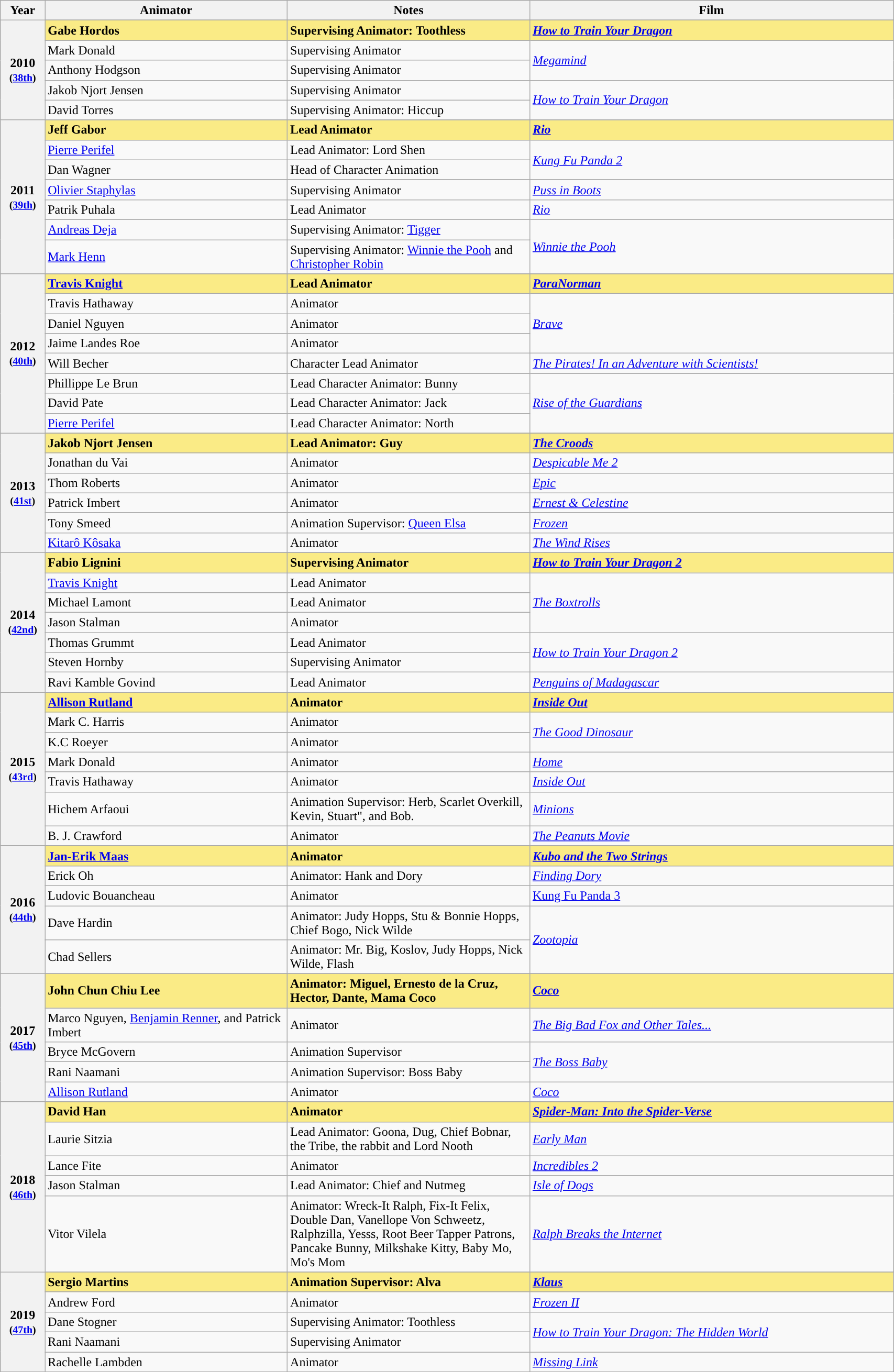<table class="wikitable" style="width:90%;">
<tr>
<th style="width:3%;">Year</th>
<th style="width:20%;">Animator</th>
<th style="width:20%;">Notes</th>
<th style="width:30%;">Film</th>
</tr>
<tr>
<th rowspan="6" style="text-align:center;">2010 <br><small>(<a href='#'>38th</a>)</small><br></th>
</tr>
<tr>
<td style="background:#FAEB86;"><strong>Gabe Hordos</strong></td>
<td style="background:#FAEB86;"><strong>Supervising Animator: Toothless</strong></td>
<td style="background:#FAEB86;"><strong><em><a href='#'>How to Train Your Dragon</a></em></strong></td>
</tr>
<tr>
<td>Mark Donald</td>
<td>Supervising Animator</td>
<td rowspan="2"><em><a href='#'>Megamind</a></em></td>
</tr>
<tr>
<td>Anthony Hodgson</td>
<td>Supervising Animator</td>
</tr>
<tr>
<td>Jakob Njort Jensen</td>
<td>Supervising Animator</td>
<td rowspan="2"><em><a href='#'>How to Train Your Dragon</a></em></td>
</tr>
<tr>
<td>David Torres</td>
<td>Supervising Animator: Hiccup</td>
</tr>
<tr>
<th rowspan="8" style="text-align:center;">2011 <br><small>(<a href='#'>39th</a>)</small><br></th>
</tr>
<tr>
<td style="background:#FAEB86;"><strong>Jeff Gabor</strong></td>
<td style="background:#FAEB86;"><strong>Lead Animator</strong></td>
<td style="background:#FAEB86;"><strong><em><a href='#'>Rio</a></em></strong></td>
</tr>
<tr>
<td><a href='#'>Pierre Perifel</a></td>
<td>Lead Animator: Lord Shen</td>
<td rowspan="2"><em><a href='#'>Kung Fu Panda 2</a></em></td>
</tr>
<tr>
<td>Dan Wagner</td>
<td>Head of Character Animation</td>
</tr>
<tr>
<td><a href='#'>Olivier Staphylas</a></td>
<td>Supervising Animator</td>
<td><a href='#'><em>Puss in Boots</em></a></td>
</tr>
<tr>
<td>Patrik Puhala</td>
<td>Lead Animator</td>
<td><em><a href='#'>Rio</a></em></td>
</tr>
<tr>
<td><a href='#'>Andreas Deja</a></td>
<td>Supervising Animator: <a href='#'>Tigger</a></td>
<td rowspan="2"><em><a href='#'>Winnie the Pooh</a></em></td>
</tr>
<tr>
<td><a href='#'>Mark Henn</a></td>
<td>Supervising Animator: <a href='#'>Winnie the Pooh</a> and <a href='#'>Christopher Robin</a></td>
</tr>
<tr>
<th rowspan="9" style="text-align:center;">2012 <br><small>(<a href='#'>40th</a>)</small><br></th>
</tr>
<tr>
<td style="background:#FAEB86;"><strong><a href='#'>Travis Knight</a></strong></td>
<td style="background:#FAEB86;"><strong>Lead Animator</strong></td>
<td style="background:#FAEB86;"><strong><em><a href='#'>ParaNorman</a></em></strong></td>
</tr>
<tr>
<td>Travis Hathaway</td>
<td>Animator</td>
<td rowspan="3"><a href='#'><em>Brave</em></a></td>
</tr>
<tr>
<td>Daniel Nguyen</td>
<td>Animator</td>
</tr>
<tr>
<td>Jaime Landes Roe</td>
<td>Animator</td>
</tr>
<tr>
<td>Will Becher</td>
<td>Character Lead Animator</td>
<td><em><a href='#'>The Pirates! In an Adventure with Scientists!</a></em></td>
</tr>
<tr>
<td>Phillippe Le Brun</td>
<td>Lead Character Animator: Bunny</td>
<td rowspan="3"><em><a href='#'>Rise of the Guardians</a></em></td>
</tr>
<tr>
<td>David Pate</td>
<td>Lead Character Animator: Jack</td>
</tr>
<tr>
<td><a href='#'>Pierre Perifel</a></td>
<td>Lead Character Animator: North</td>
</tr>
<tr>
<th rowspan="7" style="text-align:center;">2013 <br><small>(<a href='#'>41st</a>)</small><br></th>
</tr>
<tr>
<td style="background:#FAEB86;"><strong>Jakob Njort Jensen</strong></td>
<td style="background:#FAEB86;"><strong>Lead Animator: Guy</strong></td>
<td style="background:#FAEB86;"><strong><em><a href='#'>The Croods</a></em></strong></td>
</tr>
<tr>
<td>Jonathan du Vai</td>
<td>Animator</td>
<td><em><a href='#'>Despicable Me 2</a></em></td>
</tr>
<tr>
<td>Thom Roberts</td>
<td>Animator</td>
<td><em><a href='#'>Epic</a></em></td>
</tr>
<tr>
<td>Patrick Imbert</td>
<td>Animator</td>
<td><em><a href='#'>Ernest & Celestine</a></em></td>
</tr>
<tr>
<td>Tony Smeed</td>
<td>Animation Supervisor: <a href='#'>Queen Elsa</a></td>
<td><em><a href='#'>Frozen</a></em></td>
</tr>
<tr>
<td><a href='#'>Kitarô Kôsaka</a></td>
<td>Animator</td>
<td><em><a href='#'>The Wind Rises</a></em></td>
</tr>
<tr>
<th rowspan="8" style="text-align:center;">2014 <br><small>(<a href='#'>42nd</a>)</small><br></th>
</tr>
<tr>
<td style="background:#FAEB86;"><strong>Fabio Lignini</strong></td>
<td style="background:#FAEB86;"><strong>Supervising Animator</strong></td>
<td style="background:#FAEB86;"><strong><em><a href='#'>How to Train Your Dragon 2</a></em></strong></td>
</tr>
<tr>
<td><a href='#'>Travis Knight</a></td>
<td>Lead Animator</td>
<td rowspan="3"><em><a href='#'>The Boxtrolls</a></em></td>
</tr>
<tr>
<td>Michael Lamont</td>
<td>Lead Animator</td>
</tr>
<tr>
<td>Jason Stalman</td>
<td>Animator</td>
</tr>
<tr>
<td>Thomas Grummt</td>
<td>Lead Animator</td>
<td rowspan="2"><em><a href='#'>How to Train Your Dragon 2</a></em></td>
</tr>
<tr>
<td>Steven Hornby</td>
<td>Supervising Animator</td>
</tr>
<tr>
<td>Ravi Kamble Govind</td>
<td>Lead Animator</td>
<td><em><a href='#'>Penguins of Madagascar</a></em></td>
</tr>
<tr>
<th rowspan="8" style="text-align:center;">2015 <br><small>(<a href='#'>43rd</a>)</small><br></th>
</tr>
<tr>
<td style="background:#FAEB86;"><strong><a href='#'>Allison Rutland</a></strong></td>
<td style="background:#FAEB86;"><strong>Animator</strong></td>
<td style="background:#FAEB86;"><strong><em><a href='#'>Inside Out</a></em></strong></td>
</tr>
<tr>
<td>Mark C. Harris</td>
<td>Animator</td>
<td rowspan="2"><em><a href='#'>The Good Dinosaur</a></em></td>
</tr>
<tr>
<td>K.C Roeyer</td>
<td>Animator</td>
</tr>
<tr>
<td>Mark Donald</td>
<td>Animator</td>
<td><em><a href='#'>Home</a></em></td>
</tr>
<tr>
<td>Travis Hathaway</td>
<td>Animator</td>
<td><em><a href='#'>Inside Out</a></em></td>
</tr>
<tr>
<td>Hichem Arfaoui</td>
<td>Animation Supervisor: Herb, Scarlet Overkill, Kevin, Stuart", and Bob.</td>
<td><a href='#'><em>Minions</em></a></td>
</tr>
<tr>
<td>B. J. Crawford</td>
<td>Animator</td>
<td><em><a href='#'>The Peanuts Movie</a></em></td>
</tr>
<tr>
<th rowspan="6" style="text-align:center;">2016 <br><small>(<a href='#'>44th</a>)</small><br></th>
</tr>
<tr>
<td style="background:#FAEB86;"><strong><a href='#'>Jan-Erik Maas</a></strong></td>
<td style="background:#FAEB86;"><strong>Animator</strong></td>
<td style="background:#FAEB86;"><strong><em><a href='#'>Kubo and the Two Strings</a></em></strong></td>
</tr>
<tr>
<td>Erick Oh</td>
<td>Animator: Hank and Dory</td>
<td><em><a href='#'>Finding Dory</a></em></td>
</tr>
<tr>
<td>Ludovic Bouancheau</td>
<td>Animator</td>
<td><a href='#'>Kung Fu Panda 3</a></td>
</tr>
<tr>
<td>Dave Hardin</td>
<td>Animator: Judy Hopps, Stu & Bonnie Hopps, Chief Bogo, Nick Wilde</td>
<td rowspan="2"><em><a href='#'>Zootopia</a></em></td>
</tr>
<tr>
<td>Chad Sellers</td>
<td>Animator: Mr. Big, Koslov, Judy Hopps, Nick Wilde, Flash</td>
</tr>
<tr>
<th rowspan="6" style="text-align:center;">2017 <br><small>(<a href='#'>45th</a>)</small><br></th>
</tr>
<tr>
<td style="background:#FAEB86;"><strong>John Chun Chiu Lee</strong></td>
<td style="background:#FAEB86;"><strong>Animator: Miguel, Ernesto de la Cruz, Hector, Dante, Mama Coco</strong></td>
<td style="background:#FAEB86;"><strong><em><a href='#'>Coco</a></em></strong></td>
</tr>
<tr>
<td>Marco Nguyen, <a href='#'>Benjamin Renner</a>, and Patrick Imbert</td>
<td>Animator</td>
<td><em><a href='#'>The Big Bad Fox and Other Tales...</a></em></td>
</tr>
<tr>
<td>Bryce McGovern</td>
<td>Animation Supervisor</td>
<td rowspan="2"><em><a href='#'>The Boss Baby</a></em></td>
</tr>
<tr>
<td>Rani Naamani</td>
<td>Animation Supervisor: Boss Baby</td>
</tr>
<tr>
<td><a href='#'>Allison Rutland</a></td>
<td>Animator</td>
<td><em><a href='#'>Coco</a></em></td>
</tr>
<tr>
<th rowspan="6" style="text-align:center;">2018 <br><small>(<a href='#'>46th</a>)</small><br></th>
</tr>
<tr>
<td style="background:#FAEB86;"><strong>David Han</strong></td>
<td style="background:#FAEB86;"><strong>Animator</strong></td>
<td style="background:#FAEB86;"><strong><em><a href='#'>Spider-Man: Into the Spider-Verse</a></em></strong></td>
</tr>
<tr>
<td>Laurie Sitzia</td>
<td>Lead Animator: Goona, Dug, Chief Bobnar, the Tribe, the rabbit and Lord Nooth</td>
<td><a href='#'><em>Early Man</em></a></td>
</tr>
<tr>
<td>Lance Fite</td>
<td>Animator</td>
<td><em><a href='#'>Incredibles 2</a></em></td>
</tr>
<tr>
<td>Jason Stalman</td>
<td>Lead Animator: Chief and Nutmeg</td>
<td><em><a href='#'>Isle of Dogs</a></em></td>
</tr>
<tr>
<td>Vitor Vilela</td>
<td>Animator: Wreck-It Ralph, Fix-It Felix, Double Dan, Vanellope Von Schweetz, Ralphzilla, Yesss, Root Beer Tapper Patrons, Pancake Bunny, Milkshake Kitty, Baby Mo, Mo's Mom</td>
<td><em><a href='#'>Ralph Breaks the Internet</a></em></td>
</tr>
<tr>
<th rowspan="6" style="text-align:center;">2019 <br><small>(<a href='#'>47th</a>)</small><br></th>
</tr>
<tr>
<td style="background:#FAEB86;"><strong>Sergio Martins</strong></td>
<td style="background:#FAEB86;"><strong>Animation Supervisor: Alva</strong></td>
<td style="background:#FAEB86;"><strong><em><a href='#'>Klaus</a></em></strong></td>
</tr>
<tr>
<td>Andrew Ford</td>
<td>Animator</td>
<td><em><a href='#'>Frozen II</a></em></td>
</tr>
<tr>
<td>Dane Stogner</td>
<td>Supervising Animator: Toothless</td>
<td rowspan="2"><em><a href='#'>How to Train Your Dragon: The Hidden World</a></em></td>
</tr>
<tr>
<td>Rani Naamani</td>
<td>Supervising Animator</td>
</tr>
<tr>
<td>Rachelle Lambden</td>
<td>Animator</td>
<td><a href='#'><em>Missing Link</em></a></td>
</tr>
<tr>
</tr>
</table>
